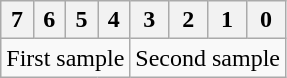<table class="wikitable">
<tr>
<th>7</th>
<th>6</th>
<th>5</th>
<th>4</th>
<th>3</th>
<th>2</th>
<th>1</th>
<th>0</th>
</tr>
<tr>
<td colspan="4">First sample</td>
<td colspan="4">Second sample</td>
</tr>
</table>
